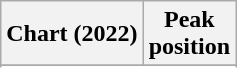<table class="wikitable sortable plainrowheaders" style="text-align:center">
<tr>
<th scope="col">Chart (2022)</th>
<th scope="col">Peak<br>position</th>
</tr>
<tr>
</tr>
<tr>
</tr>
<tr>
</tr>
<tr>
</tr>
<tr>
</tr>
<tr>
</tr>
<tr>
</tr>
<tr>
</tr>
<tr>
</tr>
</table>
